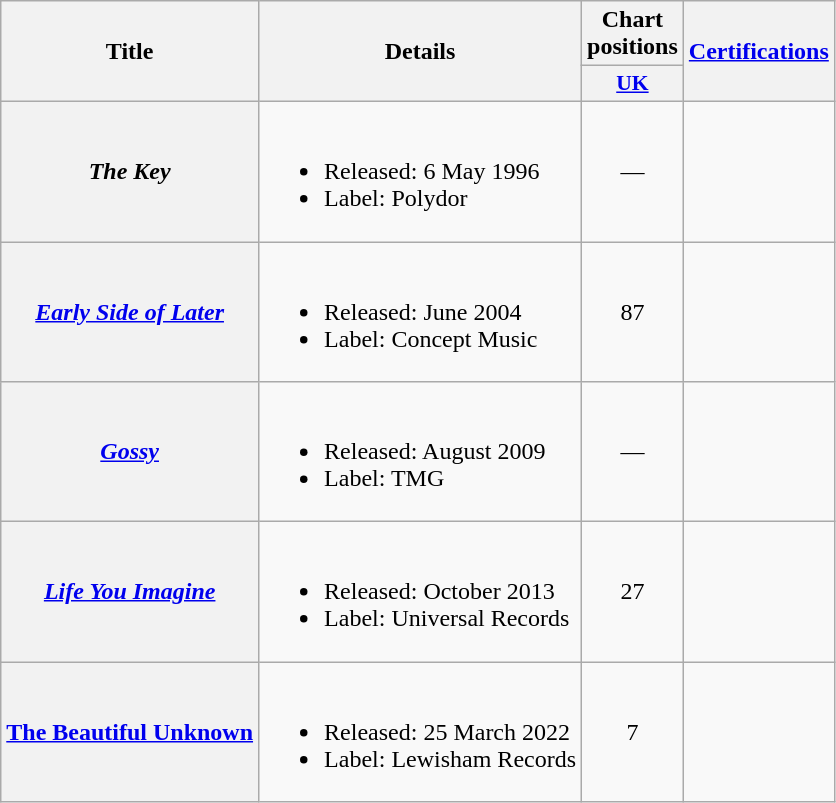<table class="wikitable plainrowheaders">
<tr>
<th rowspan="2">Title</th>
<th rowspan="2">Details</th>
<th colspan="1">Chart positions</th>
<th scope="col" rowspan="2"><a href='#'>Certifications</a></th>
</tr>
<tr>
<th style="width:4em;font-size:90%"><a href='#'>UK</a></th>
</tr>
<tr>
<th scope="row"><em>The Key</em></th>
<td><br><ul><li>Released: 6 May 1996</li><li>Label: Polydor</li></ul></td>
<td style="text-align:center;">—</td>
<td><br></td>
</tr>
<tr>
<th scope="row"><em><a href='#'>Early Side of Later</a></em></th>
<td><br><ul><li>Released: June 2004</li><li>Label: Concept Music</li></ul></td>
<td style="text-align:center;">87</td>
<td><br></td>
</tr>
<tr>
<th scope="row"><em><a href='#'>Gossy</a></em></th>
<td><br><ul><li>Released: August 2009</li><li>Label: TMG</li></ul></td>
<td style="text-align:center;">—</td>
<td><br></td>
</tr>
<tr>
<th scope="row"><em><a href='#'>Life You Imagine</a></em></th>
<td><br><ul><li>Released: October 2013</li><li>Label: Universal Records</li></ul></td>
<td style="text-align:center;">27</td>
<td><br></td>
</tr>
<tr>
<th scope="row"><a href='#'>The Beautiful Unknown</a></th>
<td><br><ul><li>Released: 25 March 2022</li><li>Label: Lewisham Records</li></ul></td>
<td style="text-align:center;">7</td>
<td><br></td>
</tr>
</table>
